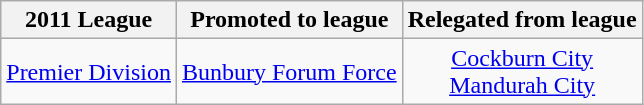<table class="wikitable" style="text-align:center">
<tr>
<th>2011 League</th>
<th>Promoted to league</th>
<th>Relegated from league</th>
</tr>
<tr>
<td><a href='#'>Premier Division</a></td>
<td><a href='#'>Bunbury Forum Force</a></td>
<td><a href='#'>Cockburn City</a><br><a href='#'>Mandurah City</a></td>
</tr>
</table>
